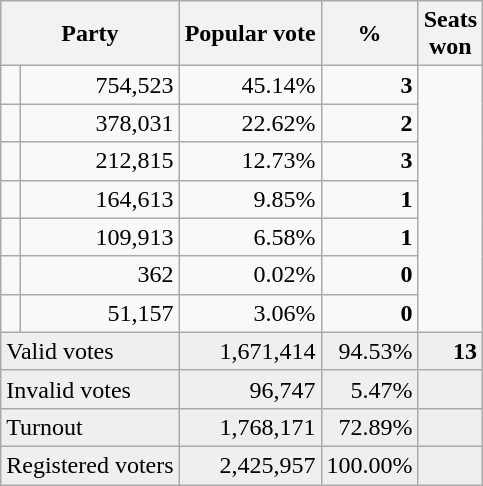<table class=wikitable style="text-align:right">
<tr>
<th colspan=2>Party</th>
<th>Popular vote</th>
<th>%</th>
<th>Seats<br>won</th>
</tr>
<tr>
<td></td>
<td>754,523</td>
<td>45.14%</td>
<td><strong>3</strong></td>
</tr>
<tr>
<td></td>
<td>378,031</td>
<td>22.62%</td>
<td><strong>2</strong></td>
</tr>
<tr>
<td></td>
<td>212,815</td>
<td>12.73%</td>
<td><strong>3</strong></td>
</tr>
<tr>
<td></td>
<td>164,613</td>
<td>9.85%</td>
<td><strong>1</strong></td>
</tr>
<tr>
<td></td>
<td>109,913</td>
<td>6.58%</td>
<td><strong>1</strong></td>
</tr>
<tr>
<td></td>
<td>362</td>
<td>0.02%</td>
<td><strong>0</strong></td>
</tr>
<tr>
<td></td>
<td>51,157</td>
<td>3.06%</td>
<td><strong>0</strong></td>
</tr>
<tr bgcolor=#efefef>
<td align=left colspan=2>Valid votes</td>
<td>1,671,414</td>
<td>94.53%</td>
<td><strong>13</strong></td>
</tr>
<tr bgcolor=#efefef>
<td align=left colspan=2>Invalid votes</td>
<td>96,747</td>
<td>5.47%</td>
<td></td>
</tr>
<tr bgcolor=#efefef>
<td align=left colspan=2>Turnout</td>
<td>1,768,171</td>
<td>72.89%</td>
<td></td>
</tr>
<tr bgcolor=#efefef>
<td align=left colspan=2>Registered voters</td>
<td>2,425,957</td>
<td>100.00%</td>
<td></td>
</tr>
</table>
